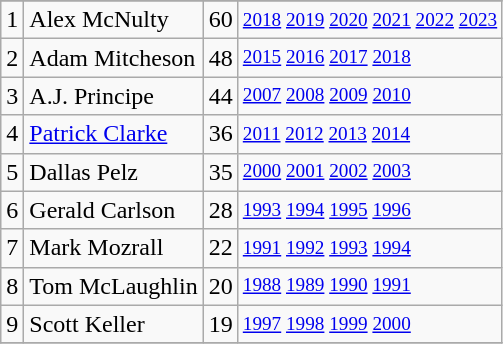<table class="wikitable">
<tr>
</tr>
<tr>
<td>1</td>
<td>Alex McNulty</td>
<td>60</td>
<td style="font-size:80%;"><a href='#'>2018</a> <a href='#'>2019</a> <a href='#'>2020</a> <a href='#'>2021</a> <a href='#'>2022</a> <a href='#'>2023</a></td>
</tr>
<tr>
<td>2</td>
<td>Adam Mitcheson</td>
<td>48</td>
<td style="font-size:80%;"><a href='#'>2015</a> <a href='#'>2016</a> <a href='#'>2017</a> <a href='#'>2018</a></td>
</tr>
<tr>
<td>3</td>
<td>A.J. Principe</td>
<td>44</td>
<td style="font-size:80%;"><a href='#'>2007</a> <a href='#'>2008</a> <a href='#'>2009</a> <a href='#'>2010</a></td>
</tr>
<tr>
<td>4</td>
<td><a href='#'>Patrick Clarke</a></td>
<td>36</td>
<td style="font-size:80%;"><a href='#'>2011</a> <a href='#'>2012</a> <a href='#'>2013</a> <a href='#'>2014</a></td>
</tr>
<tr>
<td>5</td>
<td>Dallas Pelz</td>
<td>35</td>
<td style="font-size:80%;"><a href='#'>2000</a> <a href='#'>2001</a> <a href='#'>2002</a> <a href='#'>2003</a></td>
</tr>
<tr>
<td>6</td>
<td>Gerald Carlson</td>
<td>28</td>
<td style="font-size:80%;"><a href='#'>1993</a> <a href='#'>1994</a> <a href='#'>1995</a> <a href='#'>1996</a></td>
</tr>
<tr>
<td>7</td>
<td>Mark Mozrall</td>
<td>22</td>
<td style="font-size:80%;"><a href='#'>1991</a> <a href='#'>1992</a> <a href='#'>1993</a> <a href='#'>1994</a></td>
</tr>
<tr>
<td>8</td>
<td>Tom McLaughlin</td>
<td>20</td>
<td style="font-size:80%;"><a href='#'>1988</a> <a href='#'>1989</a> <a href='#'>1990</a> <a href='#'>1991</a></td>
</tr>
<tr>
<td>9</td>
<td>Scott Keller</td>
<td>19</td>
<td style="font-size:80%;"><a href='#'>1997</a> <a href='#'>1998</a> <a href='#'>1999</a> <a href='#'>2000</a></td>
</tr>
<tr>
</tr>
</table>
